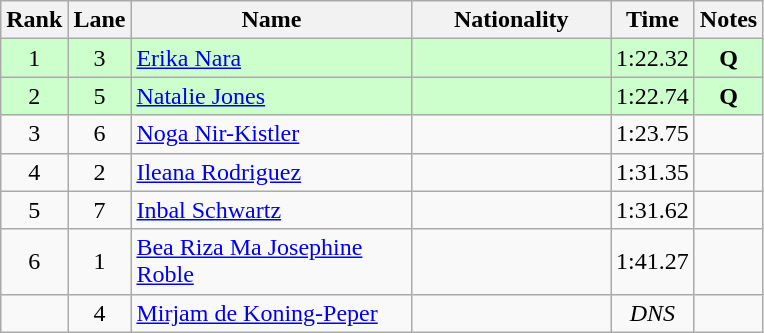<table class="wikitable sortable" style="text-align:center">
<tr>
<th>Rank</th>
<th>Lane</th>
<th style="width:180px">Name</th>
<th style="width:125px">Nationality</th>
<th>Time</th>
<th>Notes</th>
</tr>
<tr style="background:#cfc;">
<td>1</td>
<td>3</td>
<td style="text-align:left;"><a href='#'>Erika Nara</a></td>
<td style="text-align:left;"></td>
<td>1:22.32</td>
<td><strong>Q</strong></td>
</tr>
<tr style="background:#cfc;">
<td>2</td>
<td>5</td>
<td style="text-align:left;"><a href='#'>Natalie Jones</a></td>
<td style="text-align:left;"></td>
<td>1:22.74</td>
<td><strong>Q</strong></td>
</tr>
<tr>
<td>3</td>
<td>6</td>
<td style="text-align:left;"><a href='#'>Noga Nir-Kistler</a></td>
<td style="text-align:left;"></td>
<td>1:23.75</td>
<td></td>
</tr>
<tr>
<td>4</td>
<td>2</td>
<td style="text-align:left;"><a href='#'>Ileana Rodriguez</a></td>
<td style="text-align:left;"></td>
<td>1:31.35</td>
<td></td>
</tr>
<tr>
<td>5</td>
<td>7</td>
<td style="text-align:left;"><a href='#'>Inbal Schwartz</a></td>
<td style="text-align:left;"></td>
<td>1:31.62</td>
<td></td>
</tr>
<tr>
<td>6</td>
<td>1</td>
<td style="text-align:left;"><a href='#'>Bea Riza Ma Josephine Roble</a></td>
<td style="text-align:left;"></td>
<td>1:41.27</td>
<td></td>
</tr>
<tr>
<td></td>
<td>4</td>
<td style="text-align:left;"><a href='#'>Mirjam de Koning-Peper</a></td>
<td style="text-align:left;"></td>
<td><em>DNS</em></td>
<td></td>
</tr>
</table>
